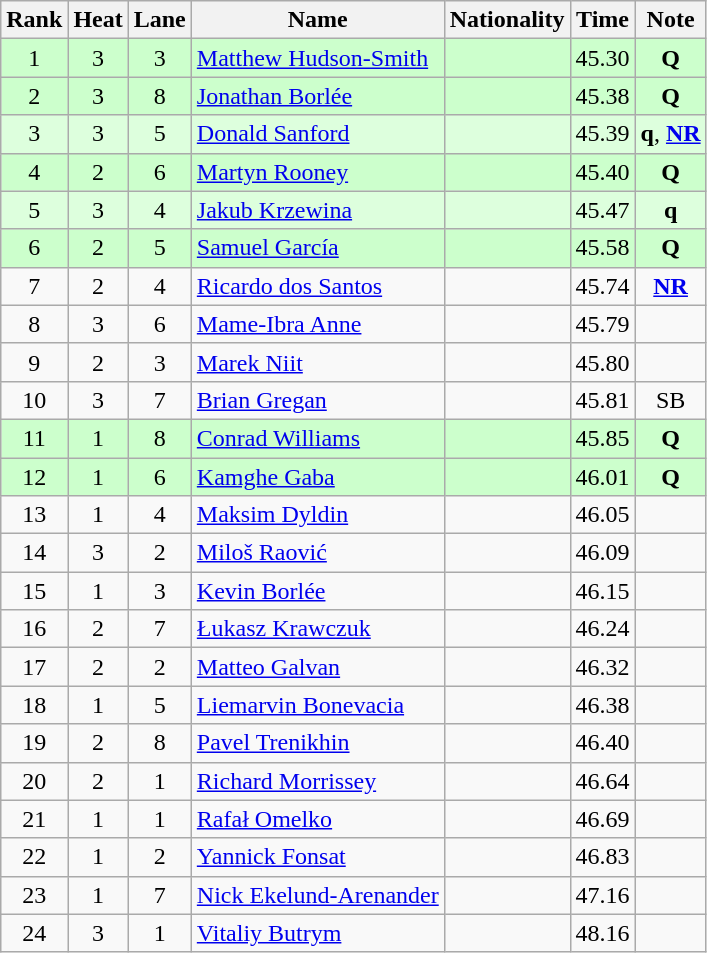<table class="wikitable sortable" style="text-align:center">
<tr>
<th>Rank</th>
<th>Heat</th>
<th>Lane</th>
<th>Name</th>
<th>Nationality</th>
<th>Time</th>
<th>Note</th>
</tr>
<tr bgcolor=ccffcc>
<td>1</td>
<td>3</td>
<td>3</td>
<td align=left><a href='#'>Matthew Hudson-Smith</a></td>
<td align=left></td>
<td>45.30</td>
<td><strong>Q</strong></td>
</tr>
<tr bgcolor=ccffcc>
<td>2</td>
<td>3</td>
<td>8</td>
<td align=left><a href='#'>Jonathan Borlée</a></td>
<td align=left></td>
<td>45.38</td>
<td><strong>Q</strong></td>
</tr>
<tr bgcolor=ddffdd>
<td>3</td>
<td>3</td>
<td>5</td>
<td align=left><a href='#'>Donald Sanford</a></td>
<td align=left></td>
<td>45.39</td>
<td><strong>q</strong>, <strong><a href='#'>NR</a></strong></td>
</tr>
<tr bgcolor=ccffcc>
<td>4</td>
<td>2</td>
<td>6</td>
<td align=left><a href='#'>Martyn Rooney</a></td>
<td align=left></td>
<td>45.40</td>
<td><strong>Q</strong></td>
</tr>
<tr bgcolor=ddffdd>
<td>5</td>
<td>3</td>
<td>4</td>
<td align=left><a href='#'>Jakub Krzewina</a></td>
<td align=left></td>
<td>45.47</td>
<td><strong>q</strong></td>
</tr>
<tr bgcolor=ccffcc>
<td>6</td>
<td>2</td>
<td>5</td>
<td align=left><a href='#'>Samuel García</a></td>
<td align=left></td>
<td>45.58</td>
<td><strong>Q</strong></td>
</tr>
<tr>
<td>7</td>
<td>2</td>
<td>4</td>
<td align=left><a href='#'>Ricardo dos Santos</a></td>
<td align=left></td>
<td>45.74</td>
<td><strong><a href='#'>NR</a></strong></td>
</tr>
<tr>
<td>8</td>
<td>3</td>
<td>6</td>
<td align=left><a href='#'>Mame-Ibra Anne</a></td>
<td align=left></td>
<td>45.79</td>
<td></td>
</tr>
<tr>
<td>9</td>
<td>2</td>
<td>3</td>
<td align=left><a href='#'>Marek Niit</a></td>
<td align=left></td>
<td>45.80</td>
<td></td>
</tr>
<tr>
<td>10</td>
<td>3</td>
<td>7</td>
<td align=left><a href='#'>Brian Gregan</a></td>
<td align=left></td>
<td>45.81</td>
<td>SB</td>
</tr>
<tr bgcolor=ccffcc>
<td>11</td>
<td>1</td>
<td>8</td>
<td align=left><a href='#'>Conrad Williams</a></td>
<td align=left></td>
<td>45.85</td>
<td><strong>Q</strong></td>
</tr>
<tr bgcolor=ccffcc>
<td>12</td>
<td>1</td>
<td>6</td>
<td align=left><a href='#'>Kamghe Gaba</a></td>
<td align=left></td>
<td>46.01</td>
<td><strong>Q</strong></td>
</tr>
<tr>
<td>13</td>
<td>1</td>
<td>4</td>
<td align=left><a href='#'>Maksim Dyldin</a></td>
<td align=left></td>
<td>46.05</td>
<td></td>
</tr>
<tr>
<td>14</td>
<td>3</td>
<td>2</td>
<td align=left><a href='#'>Miloš Raović</a></td>
<td align=left></td>
<td>46.09</td>
<td></td>
</tr>
<tr>
<td>15</td>
<td>1</td>
<td>3</td>
<td align=left><a href='#'>Kevin Borlée</a></td>
<td align=left></td>
<td>46.15</td>
<td></td>
</tr>
<tr>
<td>16</td>
<td>2</td>
<td>7</td>
<td align=left><a href='#'>Łukasz Krawczuk</a></td>
<td align=left></td>
<td>46.24</td>
<td></td>
</tr>
<tr>
<td>17</td>
<td>2</td>
<td>2</td>
<td align=left><a href='#'>Matteo Galvan</a></td>
<td align=left></td>
<td>46.32</td>
<td></td>
</tr>
<tr>
<td>18</td>
<td>1</td>
<td>5</td>
<td align=left><a href='#'>Liemarvin Bonevacia</a></td>
<td align=left></td>
<td>46.38</td>
<td></td>
</tr>
<tr>
<td>19</td>
<td>2</td>
<td>8</td>
<td align=left><a href='#'>Pavel Trenikhin</a></td>
<td align=left></td>
<td>46.40</td>
<td></td>
</tr>
<tr>
<td>20</td>
<td>2</td>
<td>1</td>
<td align=left><a href='#'>Richard Morrissey</a></td>
<td align=left></td>
<td>46.64</td>
<td></td>
</tr>
<tr>
<td>21</td>
<td>1</td>
<td>1</td>
<td align=left><a href='#'>Rafał Omelko</a></td>
<td align=left></td>
<td>46.69</td>
<td></td>
</tr>
<tr>
<td>22</td>
<td>1</td>
<td>2</td>
<td align=left><a href='#'>Yannick Fonsat</a></td>
<td align=left></td>
<td>46.83</td>
<td></td>
</tr>
<tr>
<td>23</td>
<td>1</td>
<td>7</td>
<td align=left><a href='#'>Nick Ekelund-Arenander</a></td>
<td align=left></td>
<td>47.16</td>
<td></td>
</tr>
<tr>
<td>24</td>
<td>3</td>
<td>1</td>
<td align=left><a href='#'>Vitaliy Butrym</a></td>
<td align=left></td>
<td>48.16</td>
<td></td>
</tr>
</table>
